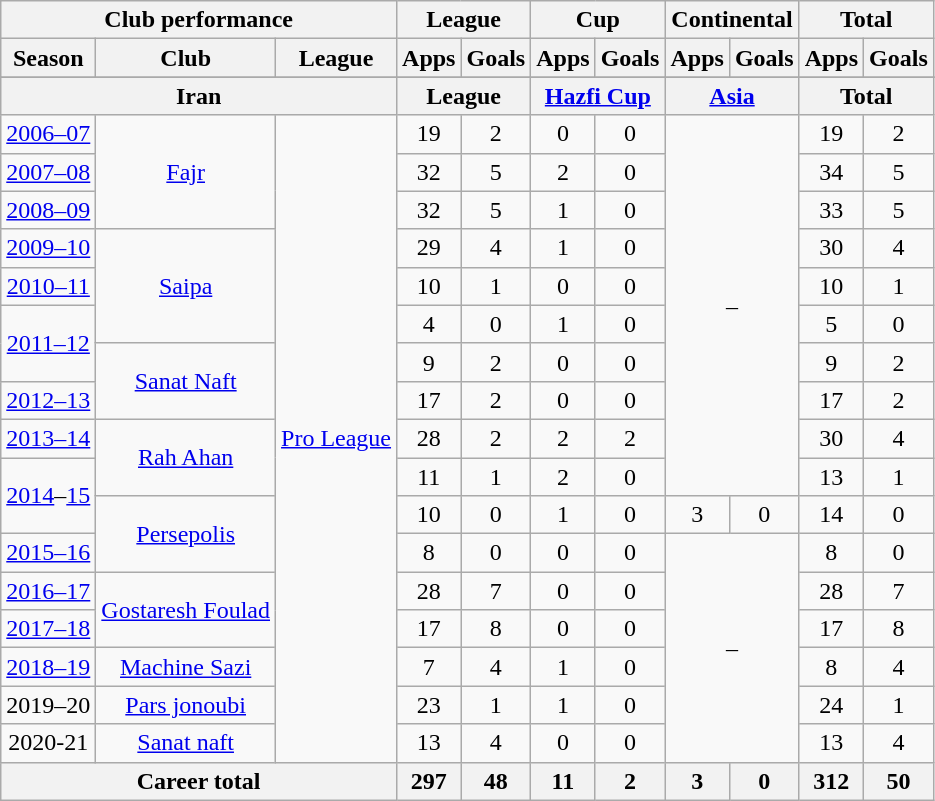<table class="wikitable" style="text-align:center">
<tr>
<th colspan=3>Club performance</th>
<th colspan=2>League</th>
<th colspan=2>Cup</th>
<th colspan=2>Continental</th>
<th colspan=2>Total</th>
</tr>
<tr>
<th>Season</th>
<th>Club</th>
<th>League</th>
<th>Apps</th>
<th>Goals</th>
<th>Apps</th>
<th>Goals</th>
<th>Apps</th>
<th>Goals</th>
<th>Apps</th>
<th>Goals</th>
</tr>
<tr>
</tr>
<tr>
<th colspan=3>Iran</th>
<th colspan=2>League</th>
<th colspan=2><a href='#'>Hazfi Cup</a></th>
<th colspan=2><a href='#'>Asia</a></th>
<th colspan=2>Total</th>
</tr>
<tr>
<td><a href='#'>2006–07</a></td>
<td rowspan="3"><a href='#'>Fajr</a></td>
<td rowspan="17"><a href='#'>Pro League</a></td>
<td>19</td>
<td>2</td>
<td>0</td>
<td>0</td>
<td colspan="2" rowspan="10">–</td>
<td>19</td>
<td>2</td>
</tr>
<tr>
<td><a href='#'>2007–08</a></td>
<td>32</td>
<td>5</td>
<td>2</td>
<td>0</td>
<td>34</td>
<td>5</td>
</tr>
<tr>
<td><a href='#'>2008–09</a></td>
<td>32</td>
<td>5</td>
<td>1</td>
<td>0</td>
<td>33</td>
<td>5</td>
</tr>
<tr>
<td><a href='#'>2009–10</a></td>
<td rowspan="3"><a href='#'>Saipa</a></td>
<td>29</td>
<td>4</td>
<td>1</td>
<td>0</td>
<td>30</td>
<td>4</td>
</tr>
<tr>
<td><a href='#'>2010–11</a></td>
<td>10</td>
<td>1</td>
<td>0</td>
<td>0</td>
<td>10</td>
<td>1</td>
</tr>
<tr>
<td rowspan="2"><a href='#'>2011–12</a></td>
<td>4</td>
<td>0</td>
<td>1</td>
<td>0</td>
<td>5</td>
<td>0</td>
</tr>
<tr>
<td rowspan="2"><a href='#'>Sanat Naft</a></td>
<td>9</td>
<td>2</td>
<td>0</td>
<td>0</td>
<td>9</td>
<td>2</td>
</tr>
<tr>
<td><a href='#'>2012–13</a></td>
<td>17</td>
<td>2</td>
<td>0</td>
<td>0</td>
<td>17</td>
<td>2</td>
</tr>
<tr>
<td><a href='#'>2013–14</a></td>
<td rowspan="2"><a href='#'>Rah Ahan</a></td>
<td>28</td>
<td>2</td>
<td>2</td>
<td>2</td>
<td>30</td>
<td>4</td>
</tr>
<tr>
<td rowspan="2"><a href='#'>2014</a>–<a href='#'>15</a></td>
<td>11</td>
<td>1</td>
<td>2</td>
<td>0</td>
<td>13</td>
<td>1</td>
</tr>
<tr>
<td rowspan="2"><a href='#'>Persepolis</a></td>
<td>10</td>
<td>0</td>
<td>1</td>
<td>0</td>
<td>3</td>
<td>0</td>
<td>14</td>
<td>0</td>
</tr>
<tr>
<td><a href='#'>2015–16</a></td>
<td>8</td>
<td>0</td>
<td>0</td>
<td>0</td>
<td colspan="2" rowspan="6">–</td>
<td>8</td>
<td>0</td>
</tr>
<tr>
<td><a href='#'>2016–17</a></td>
<td rowspan="2"><a href='#'>Gostaresh Foulad</a></td>
<td>28</td>
<td>7</td>
<td>0</td>
<td>0</td>
<td>28</td>
<td>7</td>
</tr>
<tr>
<td><a href='#'>2017–18</a></td>
<td>17</td>
<td>8</td>
<td>0</td>
<td>0</td>
<td>17</td>
<td>8</td>
</tr>
<tr>
<td><a href='#'>2018–19</a></td>
<td><a href='#'>Machine Sazi</a></td>
<td>7</td>
<td>4</td>
<td>1</td>
<td>0</td>
<td>8</td>
<td>4</td>
</tr>
<tr>
<td>2019–20</td>
<td><a href='#'>Pars jonoubi</a></td>
<td>23</td>
<td>1</td>
<td>1</td>
<td>0</td>
<td>24</td>
<td>1</td>
</tr>
<tr>
<td>2020-21</td>
<td><a href='#'>Sanat naft</a></td>
<td>13</td>
<td>4</td>
<td>0</td>
<td>0</td>
<td>13</td>
<td>4</td>
</tr>
<tr>
<th colspan="3">Career total</th>
<th>297</th>
<th>48</th>
<th>11</th>
<th>2</th>
<th>3</th>
<th>0</th>
<th>312</th>
<th>50</th>
</tr>
</table>
